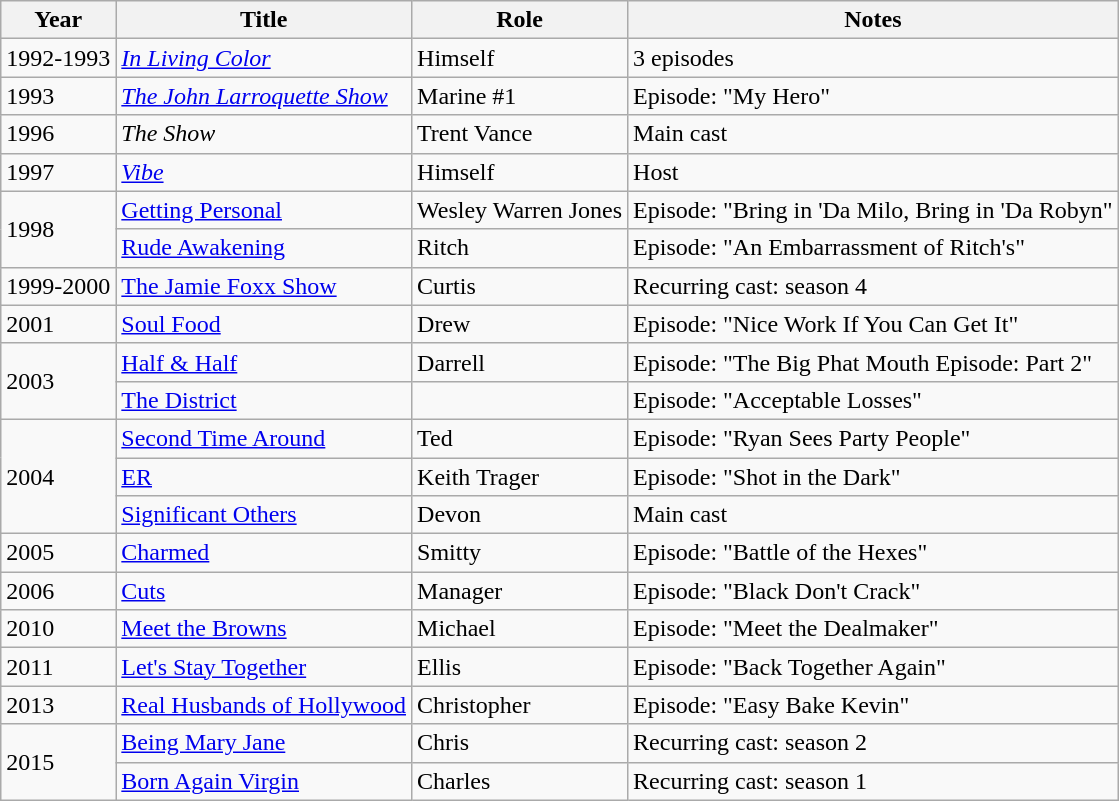<table class="wikitable plainrowheaders sortable" style="margin-right: 0;">
<tr>
<th scope="col">Year</th>
<th scope="col">Title</th>
<th scope="col">Role</th>
<th scope="col" class="unsortable">Notes</th>
</tr>
<tr>
<td>1992-1993</td>
<td><em><a href='#'>In Living Color</a></em></td>
<td>Himself</td>
<td>3 episodes</td>
</tr>
<tr>
<td>1993</td>
<td><em><a href='#'>The John Larroquette Show</a></em></td>
<td>Marine #1</td>
<td>Episode: "My Hero"</td>
</tr>
<tr>
<td>1996</td>
<td><em>The Show</em></td>
<td>Trent Vance</td>
<td>Main cast</td>
</tr>
<tr>
<td>1997</td>
<td><em><a href='#'>Vibe</a></td>
<td>Himself</td>
<td>Host</td>
</tr>
<tr>
<td rowspan=2>1998</td>
<td></em><a href='#'>Getting Personal</a><em></td>
<td>Wesley Warren Jones</td>
<td>Episode: "Bring in 'Da Milo, Bring in 'Da Robyn"</td>
</tr>
<tr>
<td></em><a href='#'>Rude Awakening</a><em></td>
<td>Ritch</td>
<td>Episode: "An Embarrassment of Ritch's"</td>
</tr>
<tr>
<td>1999-2000</td>
<td></em><a href='#'>The Jamie Foxx Show</a><em></td>
<td>Curtis</td>
<td>Recurring cast: season 4</td>
</tr>
<tr>
<td>2001</td>
<td></em><a href='#'>Soul Food</a><em></td>
<td>Drew</td>
<td>Episode: "Nice Work If You Can Get It"</td>
</tr>
<tr>
<td rowspan=2>2003</td>
<td></em><a href='#'>Half & Half</a><em></td>
<td>Darrell</td>
<td>Episode: "The Big Phat Mouth Episode: Part 2"</td>
</tr>
<tr>
<td></em><a href='#'>The District</a><em></td>
<td></td>
<td>Episode: "Acceptable Losses"</td>
</tr>
<tr>
<td rowspan=3>2004</td>
<td></em><a href='#'>Second Time Around</a><em></td>
<td>Ted</td>
<td>Episode: "Ryan Sees Party People"</td>
</tr>
<tr>
<td></em><a href='#'>ER</a><em></td>
<td>Keith Trager</td>
<td>Episode: "Shot in the Dark"</td>
</tr>
<tr>
<td></em><a href='#'>Significant Others</a><em></td>
<td>Devon</td>
<td>Main cast</td>
</tr>
<tr>
<td>2005</td>
<td></em><a href='#'>Charmed</a><em></td>
<td>Smitty</td>
<td>Episode: "Battle of the Hexes"</td>
</tr>
<tr>
<td>2006</td>
<td></em><a href='#'>Cuts</a><em></td>
<td>Manager</td>
<td>Episode: "Black Don't Crack"</td>
</tr>
<tr>
<td>2010</td>
<td></em><a href='#'>Meet the Browns</a><em></td>
<td>Michael</td>
<td>Episode: "Meet the Dealmaker"</td>
</tr>
<tr>
<td>2011</td>
<td></em><a href='#'>Let's Stay Together</a><em></td>
<td>Ellis</td>
<td>Episode: "Back Together Again"</td>
</tr>
<tr>
<td>2013</td>
<td></em><a href='#'>Real Husbands of Hollywood</a><em></td>
<td>Christopher</td>
<td>Episode: "Easy Bake Kevin"</td>
</tr>
<tr>
<td rowspan=3>2015</td>
<td></em><a href='#'>Being Mary Jane</a><em></td>
<td>Chris</td>
<td>Recurring cast: season 2</td>
</tr>
<tr>
<td></em><a href='#'>Born Again Virgin</a><em></td>
<td>Charles</td>
<td>Recurring cast: season 1</td>
</tr>
</table>
